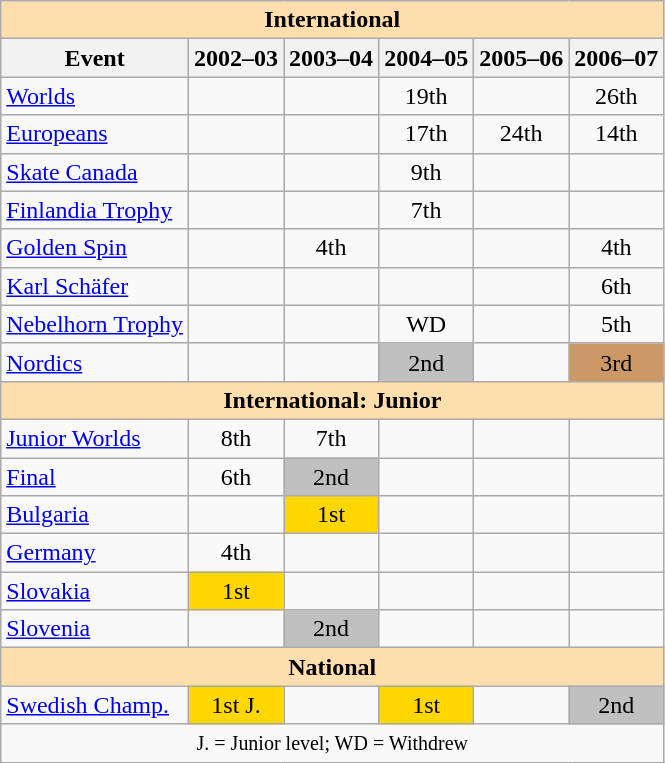<table class="wikitable" style="text-align:center">
<tr>
<th style="background-color: #ffdead; " colspan=6 align=center>International</th>
</tr>
<tr>
<th>Event</th>
<th>2002–03</th>
<th>2003–04</th>
<th>2004–05</th>
<th>2005–06</th>
<th>2006–07</th>
</tr>
<tr>
<td align=left><a href='#'>Worlds</a></td>
<td></td>
<td></td>
<td>19th</td>
<td></td>
<td>26th</td>
</tr>
<tr>
<td align=left><a href='#'>Europeans</a></td>
<td></td>
<td></td>
<td>17th</td>
<td>24th</td>
<td>14th</td>
</tr>
<tr>
<td align=left> <a href='#'>Skate Canada</a></td>
<td></td>
<td></td>
<td>9th</td>
<td></td>
<td></td>
</tr>
<tr>
<td align=left><a href='#'>Finlandia Trophy</a></td>
<td></td>
<td></td>
<td>7th</td>
<td></td>
<td></td>
</tr>
<tr>
<td align=left><a href='#'>Golden Spin</a></td>
<td></td>
<td>4th</td>
<td></td>
<td></td>
<td>4th</td>
</tr>
<tr>
<td align=left><a href='#'>Karl Schäfer</a></td>
<td></td>
<td></td>
<td></td>
<td></td>
<td>6th</td>
</tr>
<tr>
<td align=left><a href='#'>Nebelhorn Trophy</a></td>
<td></td>
<td></td>
<td>WD</td>
<td></td>
<td>5th</td>
</tr>
<tr>
<td align=left><a href='#'>Nordics</a></td>
<td></td>
<td></td>
<td bgcolor=silver>2nd</td>
<td></td>
<td bgcolor=cc9966>3rd</td>
</tr>
<tr>
<th style="background-color: #ffdead; " colspan=6 align=center>International: Junior</th>
</tr>
<tr>
<td align=left><a href='#'>Junior Worlds</a></td>
<td>8th</td>
<td>7th</td>
<td></td>
<td></td>
<td></td>
</tr>
<tr>
<td align=left> <a href='#'>Final</a></td>
<td>6th</td>
<td bgcolor=silver>2nd</td>
<td></td>
<td></td>
<td></td>
</tr>
<tr>
<td align=left> <a href='#'>Bulgaria</a></td>
<td></td>
<td bgcolor=gold>1st</td>
<td></td>
<td></td>
<td></td>
</tr>
<tr>
<td align=left> <a href='#'>Germany</a></td>
<td>4th</td>
<td></td>
<td></td>
<td></td>
<td></td>
</tr>
<tr>
<td align=left> <a href='#'>Slovakia</a></td>
<td bgcolor=gold>1st</td>
<td></td>
<td></td>
<td></td>
<td></td>
</tr>
<tr>
<td align=left> <a href='#'>Slovenia</a></td>
<td></td>
<td bgcolor=silver>2nd</td>
<td></td>
<td></td>
<td></td>
</tr>
<tr>
<th style="background-color: #ffdead; " colspan=6 align=center>National</th>
</tr>
<tr>
<td align=left><a href='#'>Swedish Champ.</a></td>
<td bgcolor=gold>1st J.</td>
<td></td>
<td bgcolor=gold>1st</td>
<td></td>
<td bgcolor=silver>2nd</td>
</tr>
<tr>
<td colspan=6 align=center><small> J. = Junior level; WD = Withdrew </small></td>
</tr>
</table>
